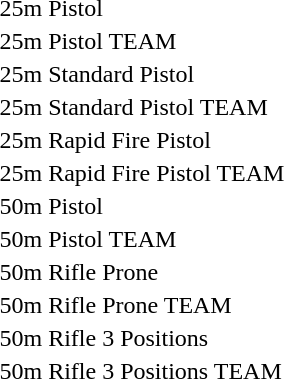<table>
<tr>
<td>25m Pistol</td>
<td></td>
<td></td>
<td></td>
</tr>
<tr>
<td>25m Pistol TEAM</td>
<td></td>
<td></td>
<td></td>
</tr>
<tr>
<td>25m Standard Pistol</td>
<td></td>
<td></td>
<td></td>
</tr>
<tr>
<td>25m Standard Pistol TEAM</td>
<td></td>
<td></td>
<td></td>
</tr>
<tr>
<td>25m Rapid Fire Pistol</td>
<td></td>
<td></td>
<td></td>
</tr>
<tr>
<td>25m Rapid Fire Pistol TEAM</td>
<td></td>
<td></td>
<td></td>
</tr>
<tr>
<td>50m Pistol</td>
<td></td>
<td></td>
<td></td>
</tr>
<tr>
<td>50m Pistol TEAM</td>
<td></td>
<td></td>
<td></td>
</tr>
<tr>
<td>50m Rifle Prone</td>
<td></td>
<td></td>
<td></td>
</tr>
<tr>
<td>50m Rifle Prone TEAM</td>
<td></td>
<td></td>
<td></td>
</tr>
<tr>
<td>50m Rifle 3 Positions</td>
<td></td>
<td></td>
<td></td>
</tr>
<tr>
<td>50m Rifle 3 Positions TEAM</td>
<td></td>
<td></td>
<td></td>
</tr>
</table>
